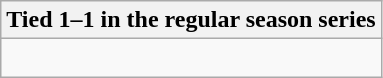<table class="wikitable collapsible collapsed">
<tr>
<th>Tied 1–1 in the regular season series</th>
</tr>
<tr>
<td><br>
</td>
</tr>
</table>
